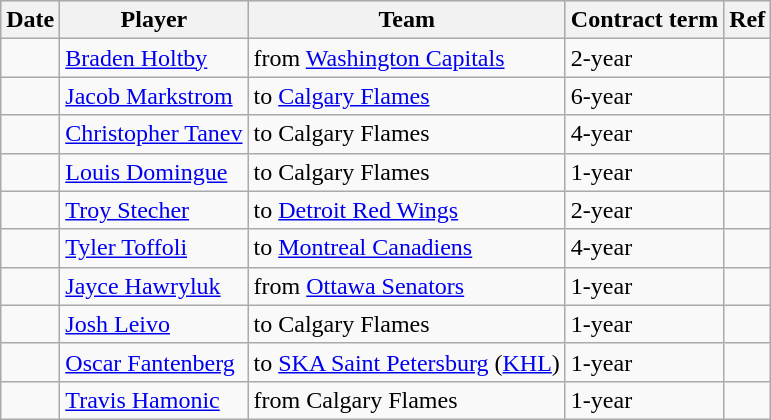<table class="wikitable">
<tr style="background:#ddd; text-align:center;">
<th>Date</th>
<th>Player</th>
<th>Team</th>
<th>Contract term</th>
<th>Ref</th>
</tr>
<tr>
<td></td>
<td><a href='#'>Braden Holtby</a></td>
<td>from <a href='#'>Washington Capitals</a></td>
<td>2-year</td>
<td></td>
</tr>
<tr>
<td></td>
<td><a href='#'>Jacob Markstrom</a></td>
<td>to <a href='#'>Calgary Flames</a></td>
<td>6-year</td>
<td></td>
</tr>
<tr>
<td></td>
<td><a href='#'>Christopher Tanev</a></td>
<td>to Calgary Flames</td>
<td>4-year</td>
<td></td>
</tr>
<tr>
<td></td>
<td><a href='#'>Louis Domingue</a></td>
<td>to Calgary Flames</td>
<td>1-year</td>
<td></td>
</tr>
<tr>
<td></td>
<td><a href='#'>Troy Stecher</a></td>
<td>to <a href='#'>Detroit Red Wings</a></td>
<td>2-year</td>
<td></td>
</tr>
<tr>
<td></td>
<td><a href='#'>Tyler Toffoli</a></td>
<td>to <a href='#'>Montreal Canadiens</a></td>
<td>4-year</td>
<td></td>
</tr>
<tr>
<td></td>
<td><a href='#'>Jayce Hawryluk</a></td>
<td>from <a href='#'>Ottawa Senators</a></td>
<td>1-year</td>
<td></td>
</tr>
<tr>
<td></td>
<td><a href='#'>Josh Leivo</a></td>
<td>to Calgary Flames</td>
<td>1-year</td>
<td></td>
</tr>
<tr>
<td></td>
<td><a href='#'>Oscar Fantenberg</a></td>
<td>to <a href='#'>SKA Saint Petersburg</a> (<a href='#'>KHL</a>)</td>
<td>1-year</td>
<td></td>
</tr>
<tr>
<td></td>
<td><a href='#'>Travis Hamonic</a></td>
<td>from Calgary Flames</td>
<td>1-year</td>
<td></td>
</tr>
</table>
